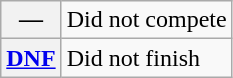<table class="wikitable">
<tr>
<th scope="row">—</th>
<td>Did not compete</td>
</tr>
<tr>
<th scope="row"><a href='#'>DNF</a></th>
<td>Did not finish</td>
</tr>
</table>
